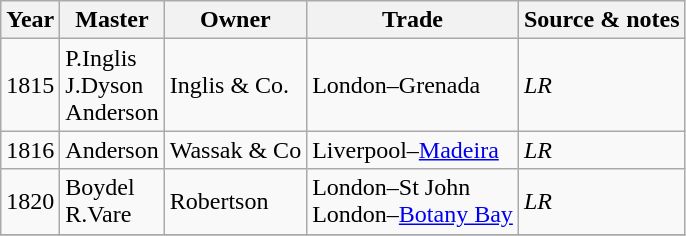<table class=" wikitable">
<tr>
<th>Year</th>
<th>Master</th>
<th>Owner</th>
<th>Trade</th>
<th>Source & notes</th>
</tr>
<tr>
<td>1815</td>
<td>P.Inglis<br>J.Dyson<br>Anderson</td>
<td>Inglis & Co.</td>
<td>London–Grenada</td>
<td><em>LR</em></td>
</tr>
<tr>
<td>1816</td>
<td>Anderson</td>
<td>Wassak & Co</td>
<td>Liverpool–<a href='#'>Madeira</a></td>
<td><em>LR</em></td>
</tr>
<tr>
<td>1820</td>
<td>Boydel<br>R.Vare</td>
<td>Robertson</td>
<td>London–St John<br>London–<a href='#'>Botany Bay</a></td>
<td><em>LR</em></td>
</tr>
<tr>
</tr>
</table>
